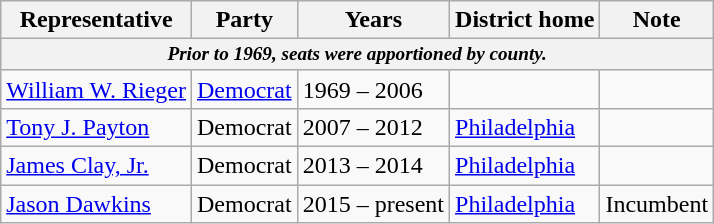<table class=wikitable>
<tr valign=bottom>
<th>Representative</th>
<th>Party</th>
<th>Years</th>
<th>District home</th>
<th>Note</th>
</tr>
<tr>
<th colspan=5 style="font-size: 80%;"><em>Prior to 1969, seats were apportioned by county.</em></th>
</tr>
<tr>
<td><a href='#'>William W. Rieger</a></td>
<td><a href='#'>Democrat</a></td>
<td>1969 – 2006</td>
<td></td>
<td></td>
</tr>
<tr>
<td><a href='#'>Tony J. Payton</a></td>
<td>Democrat</td>
<td>2007 – 2012</td>
<td><a href='#'>Philadelphia</a></td>
<td></td>
</tr>
<tr>
<td><a href='#'>James Clay, Jr.</a></td>
<td>Democrat</td>
<td>2013 – 2014</td>
<td><a href='#'>Philadelphia</a></td>
<td></td>
</tr>
<tr>
<td><a href='#'>Jason Dawkins</a></td>
<td>Democrat</td>
<td>2015 – present</td>
<td><a href='#'>Philadelphia</a></td>
<td>Incumbent</td>
</tr>
</table>
